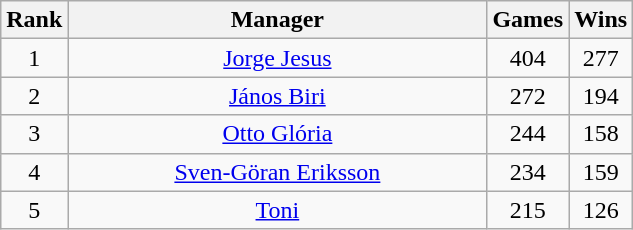<table class="wikitable" style="text-align:center">
<tr>
<th>Rank</th>
<th scope="col"style="width:17em;">Manager</th>
<th>Games</th>
<th>Wins</th>
</tr>
<tr>
<td>1</td>
<td><a href='#'>Jorge Jesus</a></td>
<td>404</td>
<td>277</td>
</tr>
<tr>
<td>2</td>
<td><a href='#'>János Biri</a></td>
<td>272</td>
<td>194</td>
</tr>
<tr>
<td>3</td>
<td><a href='#'>Otto Glória</a></td>
<td>244</td>
<td>158</td>
</tr>
<tr>
<td>4</td>
<td><a href='#'>Sven-Göran Eriksson</a></td>
<td>234</td>
<td>159</td>
</tr>
<tr>
<td>5</td>
<td><a href='#'>Toni</a></td>
<td>215</td>
<td>126</td>
</tr>
</table>
